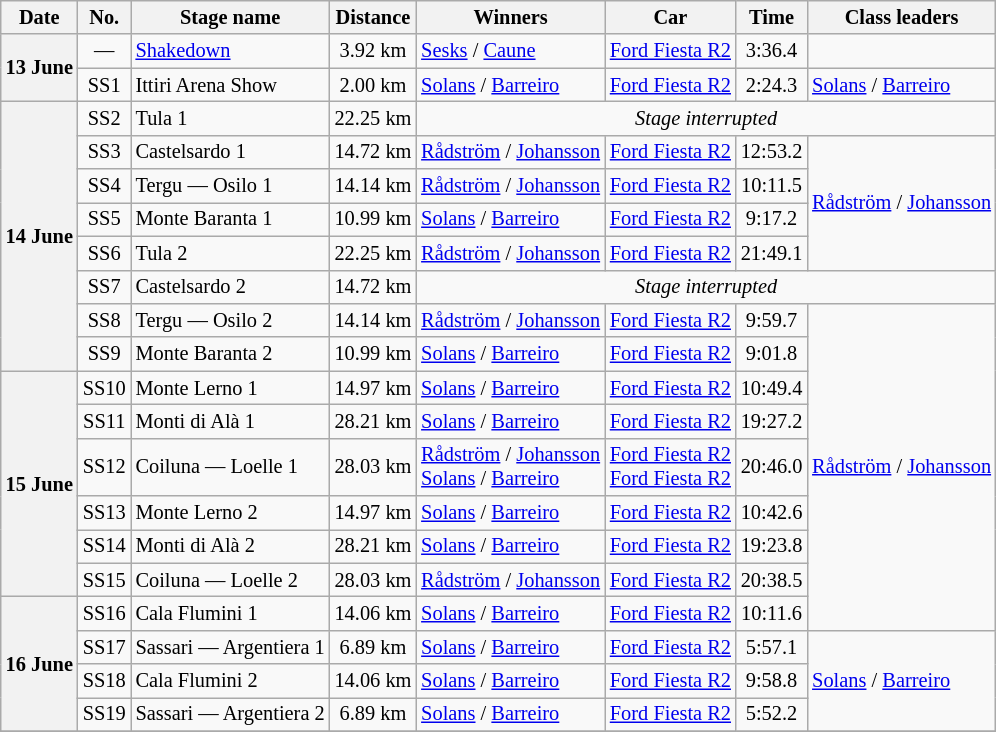<table class="wikitable" style="font-size: 85%;">
<tr>
<th>Date</th>
<th>No.</th>
<th>Stage name</th>
<th>Distance</th>
<th>Winners</th>
<th>Car</th>
<th>Time</th>
<th>Class leaders</th>
</tr>
<tr>
<th nowrap rowspan="2">13 June</th>
<td align="center">—</td>
<td><a href='#'>Shakedown</a></td>
<td align="center">3.92 km</td>
<td><a href='#'>Sesks</a> / <a href='#'>Caune</a></td>
<td><a href='#'>Ford Fiesta R2</a></td>
<td align="center">3:36.4</td>
<td></td>
</tr>
<tr>
<td align="center">SS1</td>
<td>Ittiri Arena Show</td>
<td align="center">2.00 km</td>
<td><a href='#'>Solans</a> / <a href='#'>Barreiro</a></td>
<td><a href='#'>Ford Fiesta R2</a></td>
<td align="center">2:24.3</td>
<td><a href='#'>Solans</a> / <a href='#'>Barreiro</a></td>
</tr>
<tr>
<th rowspan="8">14 June</th>
<td align="center">SS2</td>
<td>Tula 1</td>
<td align="center">22.25 km</td>
<td colspan="4" align="center"><em>Stage interrupted</em></td>
</tr>
<tr>
<td align="center">SS3</td>
<td>Castelsardo 1</td>
<td align="center">14.72 km</td>
<td nowrap><a href='#'>Rådström</a> / <a href='#'>Johansson</a></td>
<td><a href='#'>Ford Fiesta R2</a></td>
<td align="center">12:53.2</td>
<td rowspan="4" nowrap><a href='#'>Rådström</a> / <a href='#'>Johansson</a></td>
</tr>
<tr>
<td align="center">SS4</td>
<td>Tergu — Osilo 1</td>
<td align="center">14.14 km</td>
<td><a href='#'>Rådström</a> / <a href='#'>Johansson</a></td>
<td nowrap><a href='#'>Ford Fiesta R2</a></td>
<td align="center">10:11.5</td>
</tr>
<tr>
<td align="center">SS5</td>
<td>Monte Baranta 1</td>
<td align="center">10.99 km</td>
<td><a href='#'>Solans</a> / <a href='#'>Barreiro</a></td>
<td><a href='#'>Ford Fiesta R2</a></td>
<td align="center">9:17.2</td>
</tr>
<tr>
<td align="center">SS6</td>
<td>Tula 2</td>
<td align="center">22.25 km</td>
<td><a href='#'>Rådström</a> / <a href='#'>Johansson</a></td>
<td><a href='#'>Ford Fiesta R2</a></td>
<td align="center">21:49.1</td>
</tr>
<tr>
<td align="center">SS7</td>
<td>Castelsardo 2</td>
<td align="center">14.72 km</td>
<td colspan="4" align="center"><em>Stage interrupted</em></td>
</tr>
<tr>
<td align="center">SS8</td>
<td>Tergu — Osilo 2</td>
<td align="center">14.14 km</td>
<td><a href='#'>Rådström</a> / <a href='#'>Johansson</a></td>
<td><a href='#'>Ford Fiesta R2</a></td>
<td align="center">9:59.7</td>
<td rowspan="9"><a href='#'>Rådström</a> / <a href='#'>Johansson</a></td>
</tr>
<tr>
<td align="center">SS9</td>
<td>Monte Baranta 2</td>
<td align="center">10.99 km</td>
<td><a href='#'>Solans</a> / <a href='#'>Barreiro</a></td>
<td><a href='#'>Ford Fiesta R2</a></td>
<td align="center">9:01.8</td>
</tr>
<tr>
<th rowspan="6">15 June</th>
<td align="center">SS10</td>
<td>Monte Lerno 1</td>
<td align="center">14.97 km</td>
<td><a href='#'>Solans</a> / <a href='#'>Barreiro</a></td>
<td><a href='#'>Ford Fiesta R2</a></td>
<td align="center">10:49.4</td>
</tr>
<tr>
<td align="center">SS11</td>
<td>Monti di Alà 1</td>
<td align="center">28.21 km</td>
<td><a href='#'>Solans</a> / <a href='#'>Barreiro</a></td>
<td><a href='#'>Ford Fiesta R2</a></td>
<td align="center">19:27.2</td>
</tr>
<tr>
<td align="center">SS12</td>
<td>Coiluna — Loelle 1</td>
<td align="center">28.03 km</td>
<td><a href='#'>Rådström</a> / <a href='#'>Johansson</a><br><a href='#'>Solans</a> / <a href='#'>Barreiro</a></td>
<td><a href='#'>Ford Fiesta R2</a><br><a href='#'>Ford Fiesta R2</a></td>
<td align="center">20:46.0</td>
</tr>
<tr>
<td align="center">SS13</td>
<td>Monte Lerno 2</td>
<td align="center">14.97 km</td>
<td><a href='#'>Solans</a> / <a href='#'>Barreiro</a></td>
<td><a href='#'>Ford Fiesta R2</a></td>
<td align="center">10:42.6</td>
</tr>
<tr>
<td align="center">SS14</td>
<td>Monti di Alà 2</td>
<td align="center">28.21 km</td>
<td><a href='#'>Solans</a> / <a href='#'>Barreiro</a></td>
<td><a href='#'>Ford Fiesta R2</a></td>
<td align="center">19:23.8</td>
</tr>
<tr>
<td align="center">SS15</td>
<td>Coiluna — Loelle 2</td>
<td align="center">28.03 km</td>
<td><a href='#'>Rådström</a> / <a href='#'>Johansson</a></td>
<td><a href='#'>Ford Fiesta R2</a></td>
<td align="center">20:38.5</td>
</tr>
<tr>
<th rowspan="4">16 June</th>
<td align="center">SS16</td>
<td>Cala Flumini 1</td>
<td align="center">14.06 km</td>
<td><a href='#'>Solans</a> / <a href='#'>Barreiro</a></td>
<td><a href='#'>Ford Fiesta R2</a></td>
<td align="center">10:11.6</td>
</tr>
<tr>
<td align="center">SS17</td>
<td>Sassari — Argentiera 1</td>
<td align="center">6.89 km</td>
<td><a href='#'>Solans</a> / <a href='#'>Barreiro</a></td>
<td><a href='#'>Ford Fiesta R2</a></td>
<td align="center">5:57.1</td>
<td rowspan="3"><a href='#'>Solans</a> / <a href='#'>Barreiro</a></td>
</tr>
<tr>
<td align="center">SS18</td>
<td>Cala Flumini 2</td>
<td align="center">14.06 km</td>
<td><a href='#'>Solans</a> / <a href='#'>Barreiro</a></td>
<td><a href='#'>Ford Fiesta R2</a></td>
<td align="center">9:58.8</td>
</tr>
<tr>
<td align="center">SS19</td>
<td nowrap>Sassari — Argentiera 2</td>
<td align="center">6.89 km</td>
<td><a href='#'>Solans</a> / <a href='#'>Barreiro</a></td>
<td><a href='#'>Ford Fiesta R2</a></td>
<td align="center">5:52.2</td>
</tr>
<tr>
</tr>
</table>
